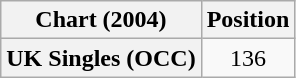<table class="wikitable plainrowheaders" style="text-align:center">
<tr>
<th scope="col">Chart (2004)</th>
<th scope="col">Position</th>
</tr>
<tr>
<th scope="row">UK Singles (OCC)</th>
<td>136</td>
</tr>
</table>
